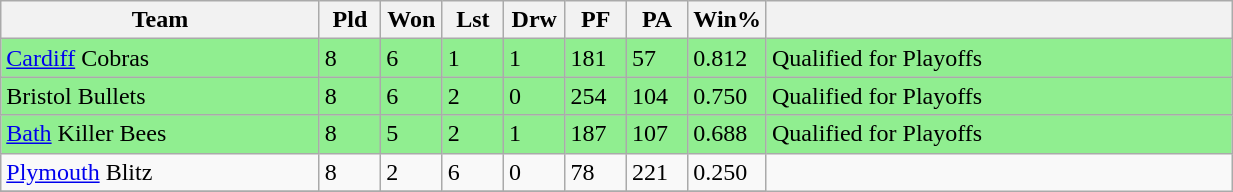<table class="wikitable" width=65%">
<tr>
<th width=26%>Team</th>
<th width=5%>Pld</th>
<th width=5%>Won</th>
<th width=5%>Lst</th>
<th width=5%>Drw</th>
<th width=5%>PF</th>
<th width=5%>PA</th>
<th width=6%>Win%</th>
<th width=38%></th>
</tr>
<tr style="background:lightgreen">
<td><a href='#'>Cardiff</a> Cobras</td>
<td>8</td>
<td>6</td>
<td>1</td>
<td>1</td>
<td>181</td>
<td>57</td>
<td>0.812</td>
<td>Qualified for Playoffs</td>
</tr>
<tr style="background:lightgreen">
<td>Bristol Bullets</td>
<td>8</td>
<td>6</td>
<td>2</td>
<td>0</td>
<td>254</td>
<td>104</td>
<td>0.750</td>
<td>Qualified for Playoffs</td>
</tr>
<tr style="background:lightgreen">
<td><a href='#'>Bath</a> Killer Bees</td>
<td>8</td>
<td>5</td>
<td>2</td>
<td>1</td>
<td>187</td>
<td>107</td>
<td>0.688</td>
<td>Qualified for Playoffs</td>
</tr>
<tr>
<td><a href='#'>Plymouth</a> Blitz</td>
<td>8</td>
<td>2</td>
<td>6</td>
<td>0</td>
<td>78</td>
<td>221</td>
<td>0.250</td>
</tr>
<tr>
</tr>
</table>
